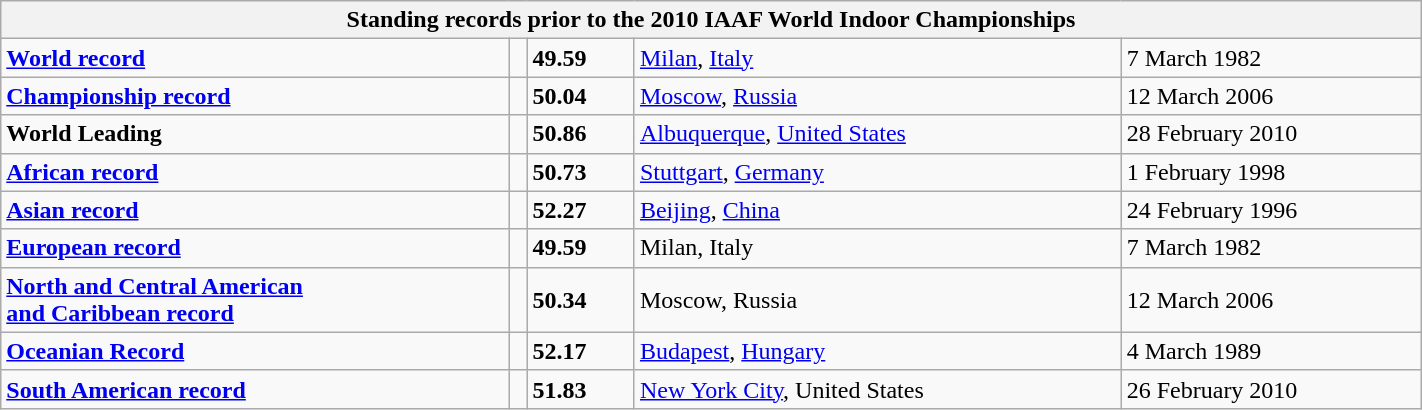<table class="wikitable" width=75%>
<tr>
<th colspan="5">Standing records prior to the 2010 IAAF World Indoor Championships</th>
</tr>
<tr>
<td><strong><a href='#'>World record</a></strong></td>
<td></td>
<td><strong>49.59</strong></td>
<td><a href='#'>Milan</a>, <a href='#'>Italy</a></td>
<td>7 March 1982</td>
</tr>
<tr>
<td><strong><a href='#'>Championship record</a></strong></td>
<td></td>
<td><strong>50.04</strong></td>
<td><a href='#'>Moscow</a>, <a href='#'>Russia</a></td>
<td>12 March 2006</td>
</tr>
<tr>
<td><strong>World Leading</strong></td>
<td></td>
<td><strong>50.86</strong></td>
<td><a href='#'>Albuquerque</a>, <a href='#'>United States</a></td>
<td>28 February 2010</td>
</tr>
<tr>
<td><strong><a href='#'>African record</a></strong></td>
<td></td>
<td><strong>50.73</strong></td>
<td><a href='#'>Stuttgart</a>, <a href='#'>Germany</a></td>
<td>1 February 1998</td>
</tr>
<tr>
<td><strong><a href='#'>Asian record</a></strong></td>
<td></td>
<td><strong>52.27</strong></td>
<td><a href='#'>Beijing</a>, <a href='#'>China</a></td>
<td>24 February 1996</td>
</tr>
<tr>
<td><strong><a href='#'>European record</a></strong></td>
<td></td>
<td><strong>49.59</strong></td>
<td>Milan, Italy</td>
<td>7 March 1982</td>
</tr>
<tr>
<td><strong><a href='#'>North and Central American <br>and Caribbean record</a></strong></td>
<td></td>
<td><strong>50.34 </strong></td>
<td>Moscow, Russia</td>
<td>12 March 2006</td>
</tr>
<tr>
<td><strong><a href='#'>Oceanian Record</a></strong></td>
<td></td>
<td><strong>52.17</strong></td>
<td><a href='#'>Budapest</a>, <a href='#'>Hungary</a></td>
<td>4 March 1989</td>
</tr>
<tr>
<td><strong><a href='#'>South American record</a></strong></td>
<td></td>
<td><strong>51.83</strong></td>
<td><a href='#'>New York City</a>, United States</td>
<td>26 February 2010</td>
</tr>
</table>
